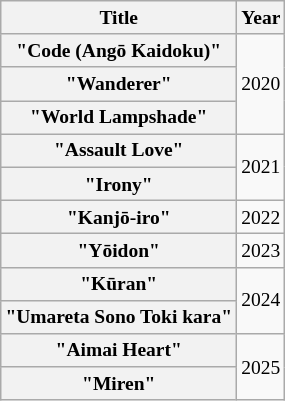<table class="wikitable plainrowheaders" style="font-size:small; text-align:center">
<tr>
<th scope="col">Title</th>
<th scope="col">Year</th>
</tr>
<tr>
<th scope="row">"Code (Angō Kaidoku)"</th>
<td rowspan="3">2020</td>
</tr>
<tr>
<th scope="row">"Wanderer"</th>
</tr>
<tr>
<th scope="row">"World Lampshade"</th>
</tr>
<tr>
<th scope="row">"Assault Love"</th>
<td rowspan="2">2021</td>
</tr>
<tr>
<th scope="row">"Irony"</th>
</tr>
<tr>
<th scope="row">"Kanjō-iro"</th>
<td>2022</td>
</tr>
<tr>
<th scope="row">"Yōidon"</th>
<td>2023</td>
</tr>
<tr>
<th scope="row">"Kūran"</th>
<td rowspan="2">2024</td>
</tr>
<tr>
<th scope="row">"Umareta Sono Toki kara"</th>
</tr>
<tr>
<th scope="row">"Aimai Heart"</th>
<td rowspan="2">2025</td>
</tr>
<tr>
<th scope="row">"Miren"</th>
</tr>
</table>
